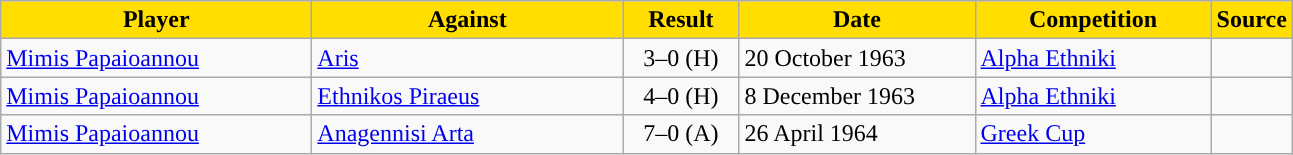<table class="wikitable">
<tr>
<th width=200 style="background:#FFDE00">Player</th>
<th width=200 style="background:#FFDE00">Against</th>
<th width=70 style="background:#FFDE00">Result</th>
<th width=150 style="background:#FFDE00">Date</th>
<th width=150 style="background:#FFDE00">Competition</th>
<th style="background:#FFDE00">Source</th>
</tr>
<tr>
<td> <a href='#'>Mimis Papaioannou</a></td>
<td> <a href='#'>Aris</a></td>
<td align=center>3–0 (H)</td>
<td>20 October 1963</td>
<td><a href='#'>Alpha Ethniki</a></td>
<td align=center></td>
</tr>
<tr>
<td> <a href='#'>Mimis Papaioannou</a></td>
<td> <a href='#'>Ethnikos Piraeus</a></td>
<td align=center>4–0 (H)</td>
<td>8 December 1963</td>
<td><a href='#'>Alpha Ethniki</a></td>
<td align=center></td>
</tr>
<tr>
<td> <a href='#'>Mimis Papaioannou</a></td>
<td> <a href='#'>Anagennisi Arta</a></td>
<td align=center>7–0 (Α)</td>
<td>26 April 1964</td>
<td><a href='#'>Greek Cup</a></td>
<td align=center></td>
</tr>
</table>
